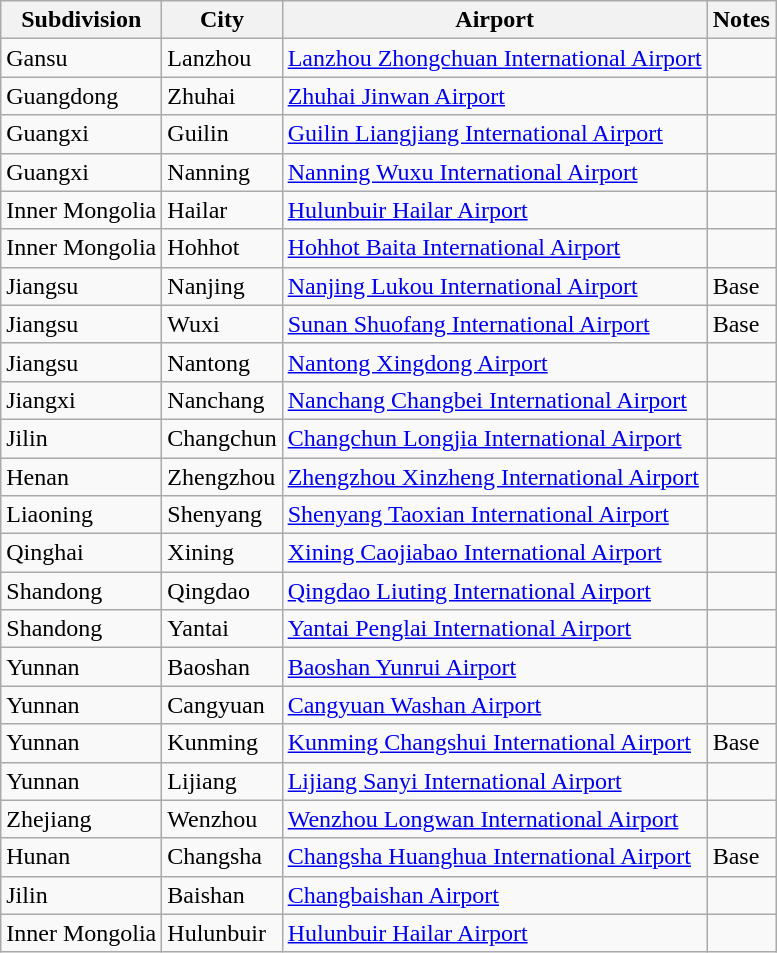<table class="wikitable sortable toccolours">
<tr>
<th>Subdivision</th>
<th>City</th>
<th>Airport</th>
<th>Notes</th>
</tr>
<tr>
<td>Gansu</td>
<td>Lanzhou</td>
<td><a href='#'>Lanzhou Zhongchuan International Airport</a></td>
<td></td>
</tr>
<tr>
<td>Guangdong</td>
<td>Zhuhai</td>
<td><a href='#'>Zhuhai Jinwan Airport</a></td>
<td></td>
</tr>
<tr>
<td>Guangxi</td>
<td>Guilin</td>
<td><a href='#'>Guilin Liangjiang International Airport</a></td>
<td></td>
</tr>
<tr>
<td>Guangxi</td>
<td>Nanning</td>
<td><a href='#'>Nanning Wuxu International Airport</a></td>
<td></td>
</tr>
<tr>
<td>Inner Mongolia</td>
<td>Hailar</td>
<td><a href='#'>Hulunbuir Hailar Airport</a></td>
<td></td>
</tr>
<tr>
<td>Inner Mongolia</td>
<td>Hohhot</td>
<td><a href='#'>Hohhot Baita International Airport</a></td>
<td></td>
</tr>
<tr>
<td>Jiangsu</td>
<td>Nanjing</td>
<td><a href='#'>Nanjing Lukou International Airport</a></td>
<td>Base</td>
</tr>
<tr>
<td>Jiangsu</td>
<td>Wuxi</td>
<td><a href='#'>Sunan Shuofang International Airport</a></td>
<td>Base</td>
</tr>
<tr>
<td>Jiangsu</td>
<td>Nantong</td>
<td><a href='#'>Nantong Xingdong Airport</a></td>
<td></td>
</tr>
<tr>
<td>Jiangxi</td>
<td>Nanchang</td>
<td><a href='#'>Nanchang Changbei International Airport</a></td>
<td></td>
</tr>
<tr>
<td>Jilin</td>
<td>Changchun</td>
<td><a href='#'>Changchun Longjia International Airport</a></td>
<td></td>
</tr>
<tr>
<td>Henan</td>
<td>Zhengzhou</td>
<td><a href='#'>Zhengzhou Xinzheng International Airport</a></td>
<td></td>
</tr>
<tr>
<td>Liaoning</td>
<td>Shenyang</td>
<td><a href='#'>Shenyang Taoxian International Airport</a></td>
<td></td>
</tr>
<tr>
<td>Qinghai</td>
<td>Xining</td>
<td><a href='#'>Xining Caojiabao International Airport</a></td>
<td></td>
</tr>
<tr>
<td>Shandong</td>
<td>Qingdao</td>
<td><a href='#'>Qingdao Liuting International Airport</a></td>
<td></td>
</tr>
<tr>
<td>Shandong</td>
<td>Yantai</td>
<td><a href='#'>Yantai Penglai International Airport</a></td>
<td></td>
</tr>
<tr>
<td>Yunnan</td>
<td>Baoshan</td>
<td><a href='#'>Baoshan Yunrui Airport</a></td>
<td></td>
</tr>
<tr>
<td>Yunnan</td>
<td>Cangyuan</td>
<td><a href='#'>Cangyuan Washan Airport</a></td>
<td></td>
</tr>
<tr>
<td>Yunnan</td>
<td>Kunming</td>
<td><a href='#'>Kunming Changshui International Airport</a></td>
<td>Base</td>
</tr>
<tr>
<td>Yunnan</td>
<td>Lijiang</td>
<td><a href='#'>Lijiang Sanyi International Airport</a></td>
<td></td>
</tr>
<tr>
<td>Zhejiang</td>
<td>Wenzhou</td>
<td><a href='#'>Wenzhou Longwan International Airport</a></td>
<td></td>
</tr>
<tr>
<td>Hunan</td>
<td>Changsha</td>
<td><a href='#'>Changsha Huanghua International Airport</a></td>
<td>Base</td>
</tr>
<tr>
<td>Jilin</td>
<td>Baishan</td>
<td><a href='#'>Changbaishan Airport</a></td>
<td></td>
</tr>
<tr>
<td>Inner Mongolia</td>
<td>Hulunbuir</td>
<td><a href='#'>Hulunbuir Hailar Airport</a></td>
<td></td>
</tr>
</table>
